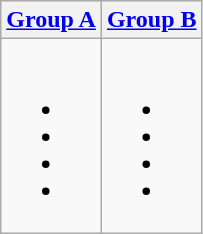<table class="wikitable">
<tr>
<th><a href='#'>Group A</a></th>
<th><a href='#'> Group B</a></th>
</tr>
<tr>
<td valign=top><br><ul><li></li><li><strong></strong></li><li></li><li></li></ul></td>
<td valign=top><br><ul><li></li><li></li><li><strong></strong></li><li><strong></strong></li></ul></td>
</tr>
</table>
